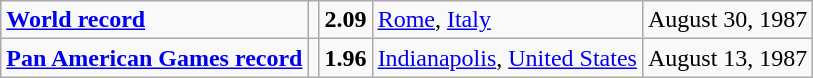<table class="wikitable">
<tr>
<td><strong><a href='#'>World record</a></strong></td>
<td></td>
<td><strong>2.09</strong></td>
<td><a href='#'>Rome</a>, <a href='#'>Italy</a></td>
<td>August 30, 1987</td>
</tr>
<tr>
<td><strong><a href='#'>Pan American Games record</a></strong></td>
<td></td>
<td><strong>1.96</strong></td>
<td><a href='#'>Indianapolis</a>, <a href='#'>United States</a></td>
<td>August 13, 1987</td>
</tr>
</table>
